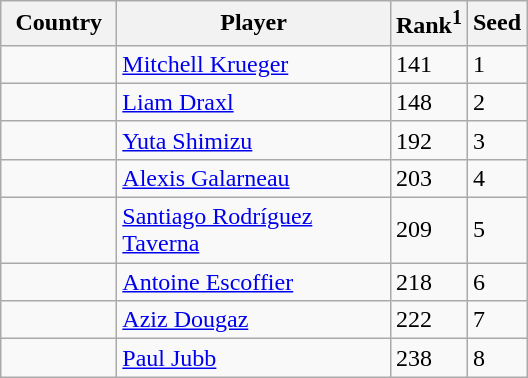<table class="sortable wikitable">
<tr>
<th width="70">Country</th>
<th width="175">Player</th>
<th>Rank<sup>1</sup></th>
<th>Seed</th>
</tr>
<tr>
<td></td>
<td><a href='#'>Mitchell Krueger</a></td>
<td>141</td>
<td>1</td>
</tr>
<tr>
<td></td>
<td><a href='#'>Liam Draxl</a></td>
<td>148</td>
<td>2</td>
</tr>
<tr>
<td></td>
<td><a href='#'>Yuta Shimizu</a></td>
<td>192</td>
<td>3</td>
</tr>
<tr>
<td></td>
<td><a href='#'>Alexis Galarneau</a></td>
<td>203</td>
<td>4</td>
</tr>
<tr>
<td></td>
<td><a href='#'>Santiago Rodríguez Taverna</a></td>
<td>209</td>
<td>5</td>
</tr>
<tr>
<td></td>
<td><a href='#'>Antoine Escoffier</a></td>
<td>218</td>
<td>6</td>
</tr>
<tr>
<td></td>
<td><a href='#'>Aziz Dougaz</a></td>
<td>222</td>
<td>7</td>
</tr>
<tr>
<td></td>
<td><a href='#'>Paul Jubb</a></td>
<td>238</td>
<td>8</td>
</tr>
</table>
